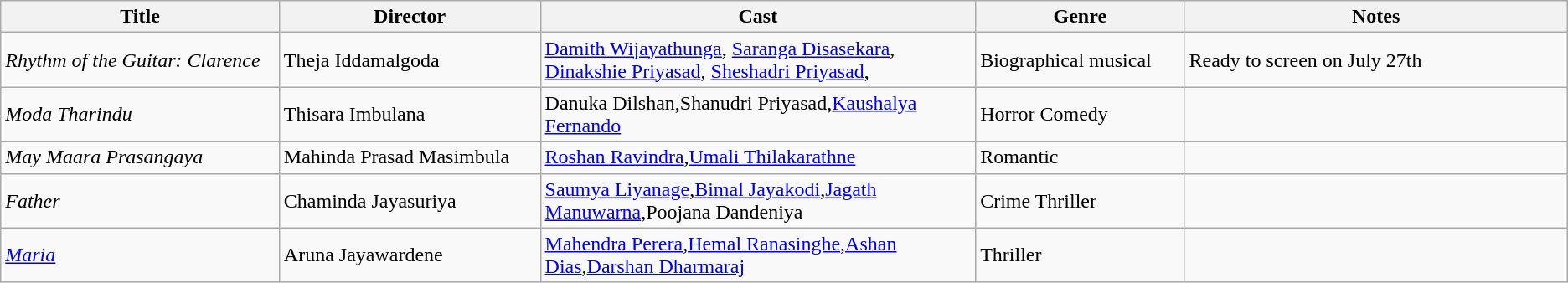<table class="wikitable">
<tr>
<th width=16%>Title</th>
<th width=15%>Director</th>
<th width=25%>Cast</th>
<th width=12%>Genre</th>
<th width=22%>Notes</th>
</tr>
<tr>
<td><em>Rhythm of the Guitar: Clarence</em></td>
<td>Theja Iddamalgoda</td>
<td><a href='#'>Damith Wijayathunga</a>, <a href='#'>Saranga Disasekara</a>, <a href='#'>Dinakshie Priyasad</a>, <a href='#'>Sheshadri Priyasad</a>,</td>
<td>Biographical musical</td>
<td>Ready to screen on July 27th</td>
</tr>
<tr>
<td><em>Moda Tharindu</em></td>
<td>Thisara Imbulana</td>
<td>Danuka Dilshan,Shanudri Priyasad,<a href='#'>Kaushalya Fernando</a></td>
<td>Horror Comedy</td>
<td></td>
</tr>
<tr>
<td><em>May Maara Prasangaya</em></td>
<td>Mahinda Prasad Masimbula</td>
<td><a href='#'>Roshan Ravindra</a>,<a href='#'>Umali Thilakarathne</a></td>
<td>Romantic</td>
<td></td>
</tr>
<tr>
<td><em>Father</em></td>
<td>Chaminda Jayasuriya</td>
<td><a href='#'>Saumya Liyanage</a>,<a href='#'>Bimal Jayakodi</a>,<a href='#'>Jagath Manuwarna</a>,Poojana Dandeniya</td>
<td>Crime Thriller</td>
<td></td>
</tr>
<tr>
<td><em><a href='#'>Maria</a></em></td>
<td>Aruna Jayawardene</td>
<td><a href='#'>Mahendra Perera</a>,<a href='#'>Hemal Ranasinghe</a>,<a href='#'>Ashan Dias</a>,<a href='#'>Darshan Dharmaraj</a></td>
<td>Thriller</td>
<td></td>
</tr>
</table>
